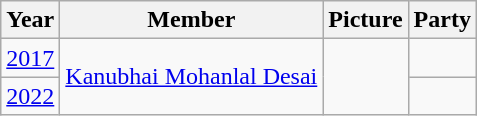<table class="wikitable sortable">
<tr>
<th>Year</th>
<th>Member</th>
<th>Picture</th>
<th colspan="2">Party</th>
</tr>
<tr>
<td><a href='#'>2017</a></td>
<td rowspan="2"><a href='#'>Kanubhai Mohanlal Desai</a></td>
<td rowspan="2"></td>
<td></td>
</tr>
<tr>
<td><a href='#'>2022</a></td>
</tr>
</table>
